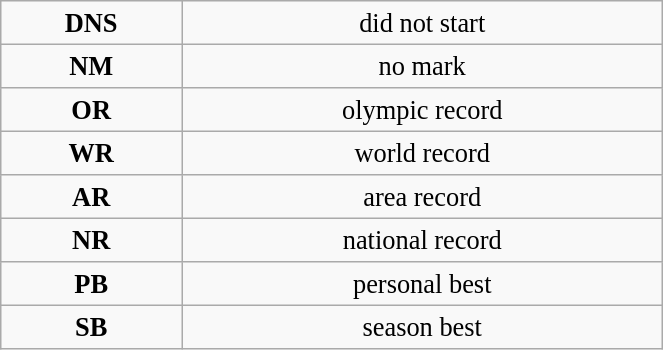<table class="wikitable" style=" text-align:center; font-size:110%;" width="35%">
<tr>
<td><strong>DNS</strong></td>
<td>did not start</td>
</tr>
<tr>
<td><strong>NM</strong></td>
<td>no mark</td>
</tr>
<tr>
<td><strong>OR</strong></td>
<td>olympic record</td>
</tr>
<tr>
<td><strong>WR</strong></td>
<td>world record</td>
</tr>
<tr>
<td><strong>AR</strong></td>
<td>area record</td>
</tr>
<tr>
<td><strong>NR</strong></td>
<td>national record</td>
</tr>
<tr>
<td><strong>PB</strong></td>
<td>personal best</td>
</tr>
<tr>
<td><strong>SB</strong></td>
<td>season best</td>
</tr>
</table>
